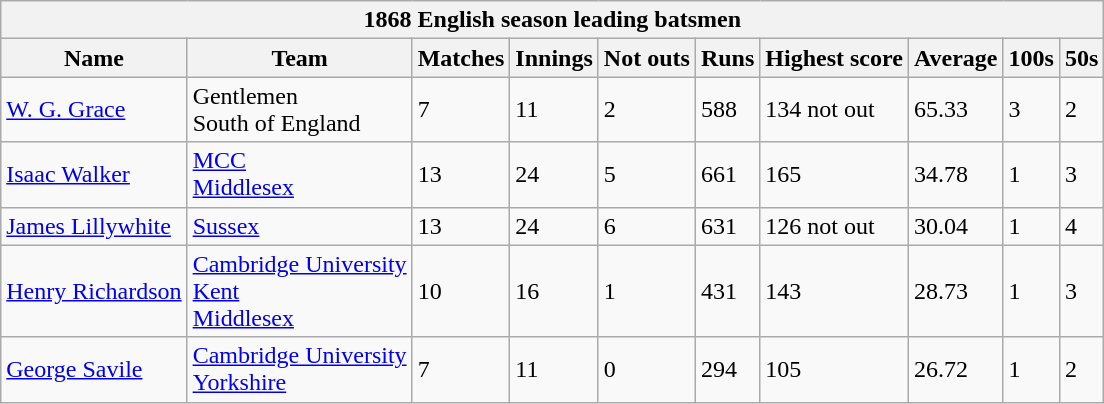<table class="wikitable">
<tr>
<th bgcolor="#efefef" colspan="10">1868 English season leading batsmen</th>
</tr>
<tr bgcolor="#efefef">
<th>Name</th>
<th>Team</th>
<th>Matches</th>
<th>Innings</th>
<th>Not outs</th>
<th>Runs</th>
<th>Highest score</th>
<th>Average</th>
<th>100s</th>
<th>50s</th>
</tr>
<tr>
<td><a href='#'>W. G. Grace</a></td>
<td>Gentlemen<br>South of England</td>
<td>7</td>
<td>11</td>
<td>2</td>
<td>588</td>
<td>134 not out</td>
<td>65.33</td>
<td>3</td>
<td>2</td>
</tr>
<tr>
<td><a href='#'>Isaac Walker</a></td>
<td><a href='#'>MCC</a><br><a href='#'>Middlesex</a></td>
<td>13</td>
<td>24</td>
<td>5</td>
<td>661</td>
<td>165</td>
<td>34.78</td>
<td>1</td>
<td>3</td>
</tr>
<tr>
<td><a href='#'>James Lillywhite</a></td>
<td><a href='#'>Sussex</a></td>
<td>13</td>
<td>24</td>
<td>6</td>
<td>631</td>
<td>126 not out</td>
<td>30.04</td>
<td>1</td>
<td>4</td>
</tr>
<tr>
<td><a href='#'>Henry Richardson</a></td>
<td><a href='#'>Cambridge University</a><br><a href='#'>Kent</a><br><a href='#'>Middlesex</a></td>
<td>10</td>
<td>16</td>
<td>1</td>
<td>431</td>
<td>143</td>
<td>28.73</td>
<td>1</td>
<td>3</td>
</tr>
<tr>
<td><a href='#'>George Savile</a></td>
<td><a href='#'>Cambridge University</a><br><a href='#'>Yorkshire</a></td>
<td>7</td>
<td>11</td>
<td>0</td>
<td>294</td>
<td>105</td>
<td>26.72</td>
<td>1</td>
<td>2</td>
</tr>
</table>
